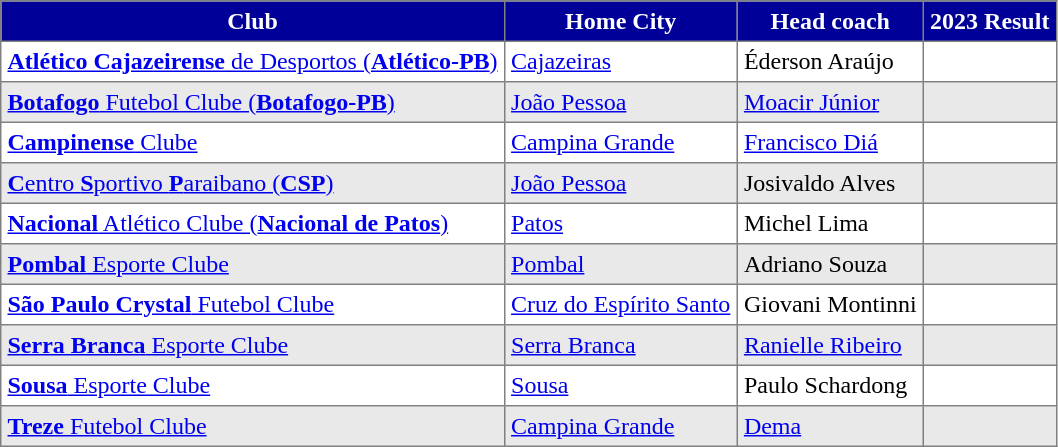<table class="toccolours" border="1" cellpadding="4" cellspacing="0" style="border-collapse: collapse; margin:0;">
<tr>
<th style="background: #009; color: #fff;">Club</th>
<th style="background: #009; color: #fff;">Home City</th>
<th style="background: #009; color: #fff;">Head coach</th>
<th style="background: #009; color: #fff;">2023 Result</th>
</tr>
<tr style="background:white; color:black">
<td><a href='#'><strong>Atlético Cajazeirense</strong> de Desportos (<strong>Atlético-PB</strong>)</a></td>
<td><a href='#'>Cajazeiras</a></td>
<td>Éderson Araújo</td>
<td></td>
</tr>
<tr style="background:#e9e9e9; color:black">
<td><a href='#'><strong>Botafogo</strong> Futebol Clube (<strong>Botafogo-PB</strong>)</a></td>
<td><a href='#'>João Pessoa</a></td>
<td><a href='#'>Moacir Júnior</a></td>
<td></td>
</tr>
<tr style="background:white; color:black">
<td><a href='#'><strong>Campinense</strong> Clube</a></td>
<td><a href='#'>Campina Grande</a></td>
<td><a href='#'>Francisco Diá</a></td>
<td></td>
</tr>
<tr style="background:#e9e9e9; color:black">
<td><a href='#'><strong>C</strong>entro <strong>S</strong>portivo <strong>P</strong>araibano (<strong>CSP</strong>)</a></td>
<td><a href='#'>João Pessoa</a></td>
<td>Josivaldo Alves</td>
<td></td>
</tr>
<tr style="background:white; color:black">
<td><a href='#'><strong>Nacional</strong> Atlético Clube (<strong>Nacional de Patos</strong>)</a></td>
<td><a href='#'>Patos</a></td>
<td>Michel Lima</td>
<td></td>
</tr>
<tr style="background:#e9e9e9; color:black">
<td><a href='#'><strong>Pombal</strong> Esporte Clube</a></td>
<td><a href='#'>Pombal</a></td>
<td>Adriano Souza</td>
<td></td>
</tr>
<tr style="background:white; color:black">
<td><a href='#'><strong>São Paulo Crystal</strong> Futebol Clube</a></td>
<td><a href='#'>Cruz do Espírito Santo</a></td>
<td>Giovani Montinni</td>
<td></td>
</tr>
<tr style="background:#e9e9e9; color:black">
<td><a href='#'><strong>Serra Branca</strong> Esporte Clube</a></td>
<td><a href='#'>Serra Branca</a></td>
<td><a href='#'>Ranielle Ribeiro</a></td>
<td></td>
</tr>
<tr style="background:white; color:black">
<td><a href='#'><strong>Sousa</strong> Esporte Clube</a></td>
<td><a href='#'>Sousa</a></td>
<td>Paulo Schardong</td>
<td></td>
</tr>
<tr style="background:#e9e9e9; color:black">
<td><a href='#'><strong>Treze</strong> Futebol Clube</a></td>
<td><a href='#'>Campina Grande</a></td>
<td><a href='#'>Dema</a></td>
<td></td>
</tr>
</table>
